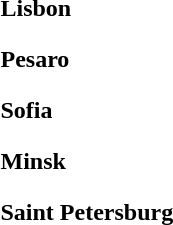<table>
<tr>
<th scope=row style="text-align:left">Lisbon </th>
<td style="height:30px;"></td>
<td style="height:30px;"></td>
<td style="height:30px;"></td>
</tr>
<tr>
<th scope=row style="text-align:left">Pesaro </th>
<td style="height:30px;"></td>
<td style="height:30px;"></td>
<td style="height:30px;"></td>
</tr>
<tr>
<th scope=row style="text-align:left">Sofia </th>
<td style="height:30px;"></td>
<td style="height:30px;"></td>
<td style="height:30px;"></td>
</tr>
<tr>
<th scope=row style="text-align:left">Minsk </th>
<td style="height:30px;"></td>
<td style="height:30px;"></td>
<td style="height:30px;"></td>
</tr>
<tr>
<th scope=row style="text-align:left">Saint Petersburg </th>
<td style="height:30px;"></td>
<td style="height:30px;"></td>
<td style="height:30px;"></td>
</tr>
</table>
